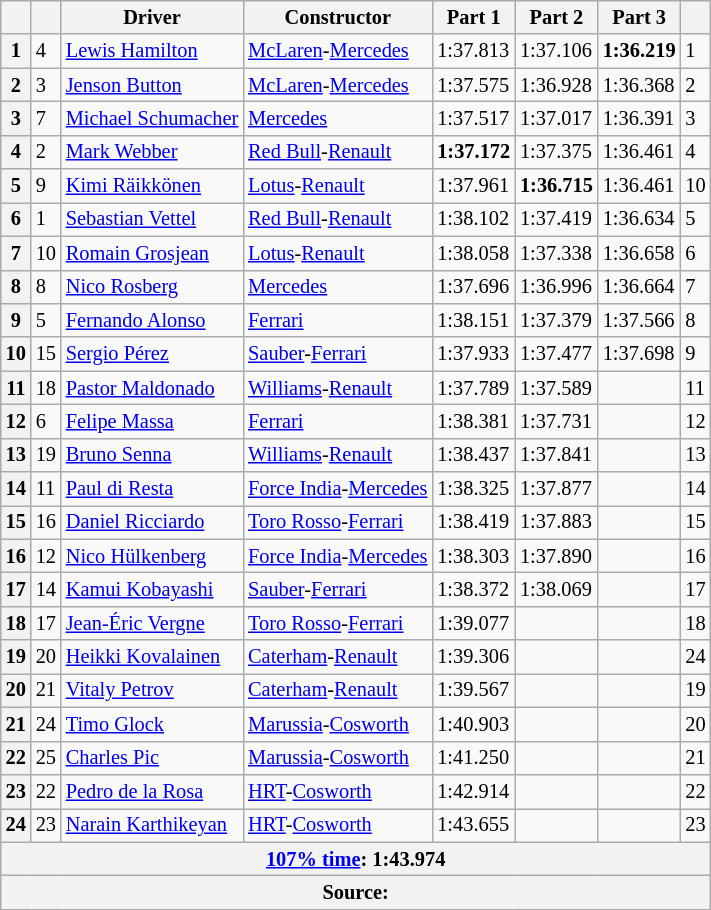<table class="wikitable sortable" style="font-size:85%">
<tr>
<th></th>
<th></th>
<th>Driver</th>
<th>Constructor</th>
<th>Part 1</th>
<th>Part 2</th>
<th>Part 3</th>
<th></th>
</tr>
<tr>
<th>1</th>
<td>4</td>
<td> <a href='#'>Lewis Hamilton</a></td>
<td><a href='#'>McLaren</a>-<a href='#'>Mercedes</a></td>
<td>1:37.813</td>
<td>1:37.106</td>
<td><strong>1:36.219</strong></td>
<td>1</td>
</tr>
<tr>
<th>2</th>
<td>3</td>
<td> <a href='#'>Jenson Button</a></td>
<td><a href='#'>McLaren</a>-<a href='#'>Mercedes</a></td>
<td>1:37.575</td>
<td>1:36.928</td>
<td>1:36.368</td>
<td>2</td>
</tr>
<tr>
<th>3</th>
<td>7</td>
<td> <a href='#'>Michael Schumacher</a></td>
<td><a href='#'>Mercedes</a></td>
<td>1:37.517</td>
<td>1:37.017</td>
<td>1:36.391</td>
<td>3</td>
</tr>
<tr>
<th>4</th>
<td>2</td>
<td> <a href='#'>Mark Webber</a></td>
<td><a href='#'>Red Bull</a>-<a href='#'>Renault</a></td>
<td><strong>1:37.172</strong></td>
<td>1:37.375</td>
<td>1:36.461</td>
<td>4</td>
</tr>
<tr>
<th>5</th>
<td>9</td>
<td> <a href='#'>Kimi Räikkönen</a></td>
<td><a href='#'>Lotus</a>-<a href='#'>Renault</a></td>
<td>1:37.961</td>
<td><strong>1:36.715</strong></td>
<td>1:36.461</td>
<td>10</td>
</tr>
<tr>
<th>6</th>
<td>1</td>
<td> <a href='#'>Sebastian Vettel</a></td>
<td><a href='#'>Red Bull</a>-<a href='#'>Renault</a></td>
<td>1:38.102</td>
<td>1:37.419</td>
<td>1:36.634</td>
<td>5</td>
</tr>
<tr>
<th>7</th>
<td>10</td>
<td> <a href='#'>Romain Grosjean</a></td>
<td><a href='#'>Lotus</a>-<a href='#'>Renault</a></td>
<td>1:38.058</td>
<td>1:37.338</td>
<td>1:36.658</td>
<td>6</td>
</tr>
<tr>
<th>8</th>
<td>8</td>
<td> <a href='#'>Nico Rosberg</a></td>
<td><a href='#'>Mercedes</a></td>
<td>1:37.696</td>
<td>1:36.996</td>
<td>1:36.664</td>
<td>7</td>
</tr>
<tr>
<th>9</th>
<td>5</td>
<td> <a href='#'>Fernando Alonso</a></td>
<td><a href='#'>Ferrari</a></td>
<td>1:38.151</td>
<td>1:37.379</td>
<td>1:37.566</td>
<td>8</td>
</tr>
<tr>
<th>10</th>
<td>15</td>
<td> <a href='#'>Sergio Pérez</a></td>
<td><a href='#'>Sauber</a>-<a href='#'>Ferrari</a></td>
<td>1:37.933</td>
<td>1:37.477</td>
<td>1:37.698</td>
<td>9</td>
</tr>
<tr>
<th>11</th>
<td>18</td>
<td> <a href='#'>Pastor Maldonado</a></td>
<td><a href='#'>Williams</a>-<a href='#'>Renault</a></td>
<td>1:37.789</td>
<td>1:37.589</td>
<td></td>
<td>11</td>
</tr>
<tr>
<th>12</th>
<td>6</td>
<td> <a href='#'>Felipe Massa</a></td>
<td><a href='#'>Ferrari</a></td>
<td>1:38.381</td>
<td>1:37.731</td>
<td></td>
<td>12</td>
</tr>
<tr>
<th>13</th>
<td>19</td>
<td> <a href='#'>Bruno Senna</a></td>
<td><a href='#'>Williams</a>-<a href='#'>Renault</a></td>
<td>1:38.437</td>
<td>1:37.841</td>
<td></td>
<td>13</td>
</tr>
<tr>
<th>14</th>
<td>11</td>
<td> <a href='#'>Paul di Resta</a></td>
<td><a href='#'>Force India</a>-<a href='#'>Mercedes</a></td>
<td>1:38.325</td>
<td>1:37.877</td>
<td></td>
<td>14</td>
</tr>
<tr>
<th>15</th>
<td>16</td>
<td> <a href='#'>Daniel Ricciardo</a></td>
<td><a href='#'>Toro Rosso</a>-<a href='#'>Ferrari</a></td>
<td>1:38.419</td>
<td>1:37.883</td>
<td></td>
<td>15</td>
</tr>
<tr>
<th>16</th>
<td>12</td>
<td> <a href='#'>Nico Hülkenberg</a></td>
<td><a href='#'>Force India</a>-<a href='#'>Mercedes</a></td>
<td>1:38.303</td>
<td>1:37.890</td>
<td></td>
<td>16</td>
</tr>
<tr>
<th>17</th>
<td>14</td>
<td> <a href='#'>Kamui Kobayashi</a></td>
<td><a href='#'>Sauber</a>-<a href='#'>Ferrari</a></td>
<td>1:38.372</td>
<td>1:38.069</td>
<td></td>
<td>17</td>
</tr>
<tr>
<th>18</th>
<td>17</td>
<td> <a href='#'>Jean-Éric Vergne</a></td>
<td><a href='#'>Toro Rosso</a>-<a href='#'>Ferrari</a></td>
<td>1:39.077</td>
<td></td>
<td></td>
<td>18</td>
</tr>
<tr>
<th>19</th>
<td>20</td>
<td> <a href='#'>Heikki Kovalainen</a></td>
<td><a href='#'>Caterham</a>-<a href='#'>Renault</a></td>
<td>1:39.306</td>
<td></td>
<td></td>
<td>24</td>
</tr>
<tr>
<th>20</th>
<td>21</td>
<td> <a href='#'>Vitaly Petrov</a></td>
<td><a href='#'>Caterham</a>-<a href='#'>Renault</a></td>
<td>1:39.567</td>
<td></td>
<td></td>
<td>19</td>
</tr>
<tr>
<th>21</th>
<td>24</td>
<td> <a href='#'>Timo Glock</a></td>
<td><a href='#'>Marussia</a>-<a href='#'>Cosworth</a></td>
<td>1:40.903</td>
<td></td>
<td></td>
<td>20</td>
</tr>
<tr>
<th>22</th>
<td>25</td>
<td> <a href='#'>Charles Pic</a></td>
<td><a href='#'>Marussia</a>-<a href='#'>Cosworth</a></td>
<td>1:41.250</td>
<td></td>
<td></td>
<td>21</td>
</tr>
<tr>
<th>23</th>
<td>22</td>
<td> <a href='#'>Pedro de la Rosa</a></td>
<td><a href='#'>HRT</a>-<a href='#'>Cosworth</a></td>
<td>1:42.914</td>
<td></td>
<td></td>
<td>22</td>
</tr>
<tr>
<th>24</th>
<td>23</td>
<td> <a href='#'>Narain Karthikeyan</a></td>
<td><a href='#'>HRT</a>-<a href='#'>Cosworth</a></td>
<td>1:43.655</td>
<td></td>
<td></td>
<td>23</td>
</tr>
<tr>
<th colspan=8><a href='#'>107% time</a>: 1:43.974</th>
</tr>
<tr>
<th colspan=8>Source:</th>
</tr>
</table>
